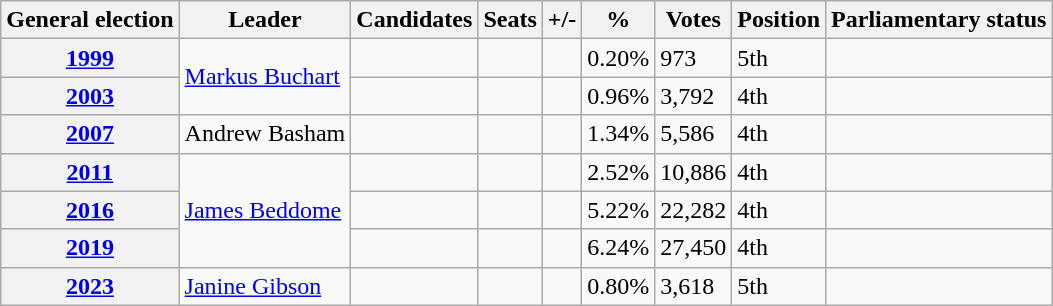<table class="wikitable">
<tr>
<th>General election</th>
<th>Leader</th>
<th>Candidates</th>
<th>Seats</th>
<th>+/-</th>
<th>%</th>
<th>Votes</th>
<th>Position</th>
<th>Parliamentary status</th>
</tr>
<tr>
<th><a href='#'>1999</a></th>
<td rowspan="2"><a href='#'>Markus Buchart</a></td>
<td></td>
<td></td>
<td></td>
<td>0.20%</td>
<td>973</td>
<td>5th</td>
<td></td>
</tr>
<tr>
<th><a href='#'>2003</a></th>
<td></td>
<td></td>
<td></td>
<td>0.96%</td>
<td>3,792</td>
<td> 4th</td>
<td></td>
</tr>
<tr>
<th><a href='#'>2007</a></th>
<td>Andrew Basham</td>
<td></td>
<td></td>
<td></td>
<td>1.34%</td>
<td>5,586</td>
<td> 4th</td>
<td></td>
</tr>
<tr>
<th><a href='#'>2011</a></th>
<td rowspan="3"><a href='#'>James Beddome</a></td>
<td></td>
<td></td>
<td></td>
<td>2.52%</td>
<td>10,886</td>
<td> 4th</td>
<td></td>
</tr>
<tr>
<th><a href='#'>2016</a></th>
<td></td>
<td></td>
<td></td>
<td>5.22%</td>
<td>22,282</td>
<td> 4th</td>
<td></td>
</tr>
<tr>
<th><a href='#'>2019</a></th>
<td></td>
<td></td>
<td></td>
<td>6.24%</td>
<td>27,450</td>
<td> 4th</td>
<td></td>
</tr>
<tr>
<th><a href='#'>2023</a></th>
<td><a href='#'>Janine Gibson</a></td>
<td></td>
<td></td>
<td></td>
<td>0.80%</td>
<td>3,618</td>
<td> 5th</td>
<td></td>
</tr>
</table>
